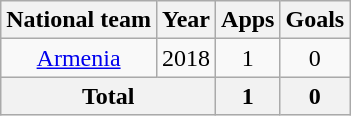<table class="wikitable" style="text-align:center">
<tr>
<th>National team</th>
<th>Year</th>
<th>Apps</th>
<th>Goals</th>
</tr>
<tr>
<td rowspan="1"><a href='#'>Armenia</a></td>
<td>2018</td>
<td>1</td>
<td>0</td>
</tr>
<tr>
<th colspan=2>Total</th>
<th>1</th>
<th>0</th>
</tr>
</table>
